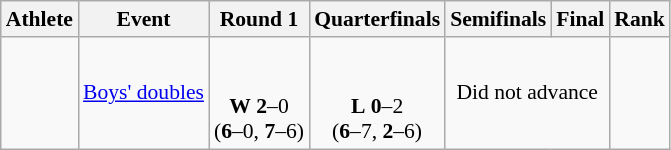<table class=wikitable style="font-size:90%">
<tr>
<th>Athlete</th>
<th>Event</th>
<th>Round 1</th>
<th>Quarterfinals</th>
<th>Semifinals</th>
<th>Final</th>
<th>Rank</th>
</tr>
<tr>
<td> <br></td>
<td><a href='#'>Boys' doubles</a></td>
<td align=center><br><br><strong>W</strong> <strong>2</strong>–0<br> (<strong>6</strong>–0, <strong>7</strong>–6)</td>
<td align=center><br><br><strong>L</strong> <strong>0</strong>–2<br> (<strong>6</strong>–7, <strong>2</strong>–6)</td>
<td colspan=2 align=center>Did not advance</td>
<td align=center></td>
</tr>
</table>
